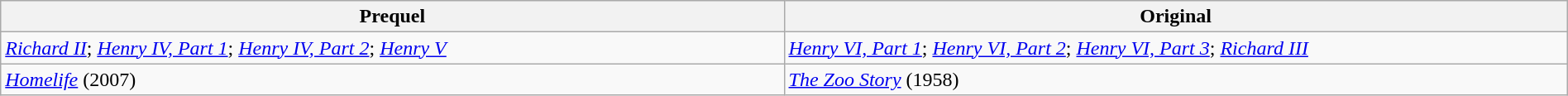<table class="wikitable sortable" style="width:100%;">
<tr>
<th width="50%">Prequel</th>
<th>Original</th>
</tr>
<tr>
<td><em><a href='#'>Richard II</a></em>; <em><a href='#'>Henry IV, Part 1</a></em>; <em><a href='#'>Henry IV, Part 2</a></em>; <em><a href='#'>Henry V</a></em></td>
<td><em><a href='#'>Henry VI, Part 1</a></em>; <em><a href='#'>Henry VI, Part 2</a></em>; <em><a href='#'>Henry VI, Part 3</a></em>; <em><a href='#'>Richard III</a></em></td>
</tr>
<tr>
<td><em><a href='#'>Homelife</a></em> (2007)</td>
<td><em><a href='#'>The Zoo Story</a></em> (1958)</td>
</tr>
</table>
